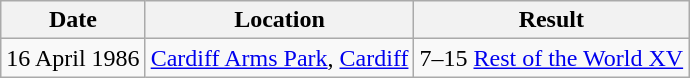<table class="wikitable" style="align:center;">
<tr>
<th>Date</th>
<th>Location</th>
<th>Result</th>
</tr>
<tr>
<td>16 April 1986</td>
<td><a href='#'>Cardiff Arms Park</a>, <a href='#'>Cardiff</a></td>
<td> 7–15 <a href='#'>Rest of the World XV</a></td>
</tr>
</table>
